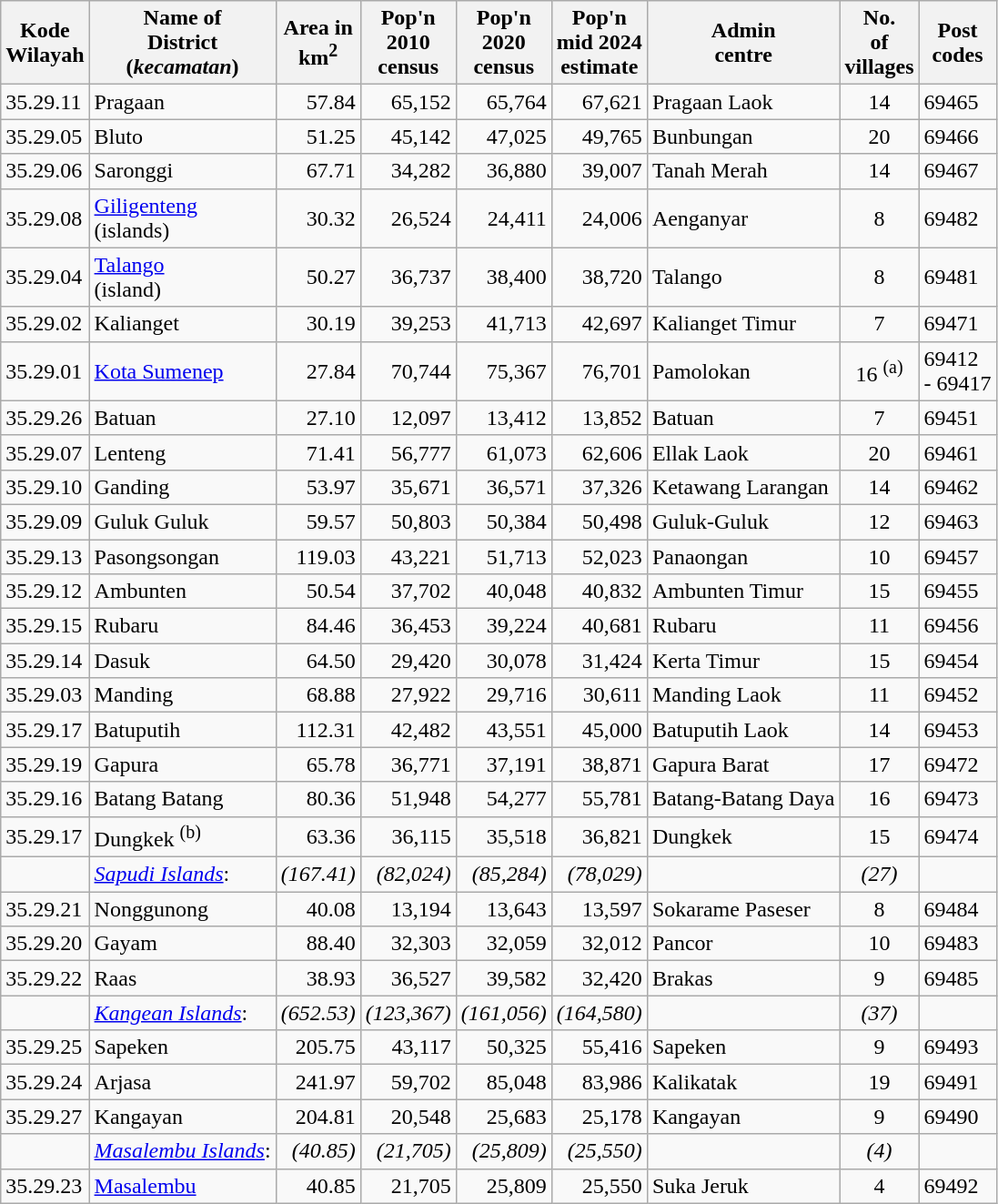<table class="wikitable sortable">
<tr>
<th>Kode <br>Wilayah</th>
<th>Name of <br>District <br>(<em>kecamatan</em>)</th>
<th>Area in<br>km<sup>2</sup></th>
<th>Pop'n <br>2010<br>census</th>
<th>Pop'n <br>2020<br>census</th>
<th>Pop'n <br>mid 2024<br>estimate</th>
<th>Admin<br>centre</th>
<th>No.<br> of <br>villages</th>
<th>Post<br>codes</th>
</tr>
<tr>
<td>35.29.11</td>
<td>Pragaan</td>
<td align="right">57.84</td>
<td align="right">65,152</td>
<td align="right">65,764</td>
<td align="right">67,621</td>
<td>Pragaan Laok</td>
<td align="center">14</td>
<td>69465</td>
</tr>
<tr>
<td>35.29.05</td>
<td>Bluto</td>
<td align="right">51.25</td>
<td align="right">45,142</td>
<td align="right">47,025</td>
<td align="right">49,765</td>
<td>Bunbungan</td>
<td align="center">20</td>
<td>69466</td>
</tr>
<tr>
<td>35.29.06</td>
<td>Saronggi</td>
<td align="right">67.71</td>
<td align="right">34,282</td>
<td align="right">36,880</td>
<td align="right">39,007</td>
<td>Tanah Merah</td>
<td align="center">14</td>
<td>69467</td>
</tr>
<tr>
<td>35.29.08</td>
<td><a href='#'>Giligenteng</a> <br> (islands)</td>
<td align="right">30.32</td>
<td align="right">26,524</td>
<td align="right">24,411</td>
<td align="right">24,006</td>
<td>Aenganyar</td>
<td align="center">8</td>
<td>69482</td>
</tr>
<tr>
<td>35.29.04</td>
<td><a href='#'>Talango</a> <br> (island)</td>
<td align="right">50.27</td>
<td align="right">36,737</td>
<td align="right">38,400</td>
<td align="right">38,720</td>
<td>Talango</td>
<td align="center">8</td>
<td>69481</td>
</tr>
<tr>
<td>35.29.02</td>
<td>Kalianget</td>
<td align="right">30.19</td>
<td align="right">39,253</td>
<td align="right">41,713</td>
<td align="right">42,697</td>
<td>Kalianget Timur</td>
<td align="center">7</td>
<td>69471</td>
</tr>
<tr>
<td>35.29.01</td>
<td><a href='#'>Kota Sumenep</a></td>
<td align="right">27.84</td>
<td align="right">70,744</td>
<td align="right">75,367</td>
<td align="right">76,701</td>
<td>Pamolokan</td>
<td align="center">16 <sup>(a)</sup></td>
<td>69412<br>- 69417</td>
</tr>
<tr>
<td>35.29.26</td>
<td>Batuan</td>
<td align="right">27.10</td>
<td align="right">12,097</td>
<td align="right">13,412</td>
<td align="right">13,852</td>
<td>Batuan</td>
<td align="center">7</td>
<td>69451</td>
</tr>
<tr>
<td>35.29.07</td>
<td>Lenteng</td>
<td align="right">71.41</td>
<td align="right">56,777</td>
<td align="right">61,073</td>
<td align="right">62,606</td>
<td>Ellak Laok</td>
<td align="center">20</td>
<td>69461</td>
</tr>
<tr>
<td>35.29.10</td>
<td>Ganding</td>
<td align="right">53.97</td>
<td align="right">35,671</td>
<td align="right">36,571</td>
<td align="right">37,326</td>
<td>Ketawang Larangan</td>
<td align="center">14</td>
<td>69462</td>
</tr>
<tr>
<td>35.29.09</td>
<td>Guluk Guluk</td>
<td align="right">59.57</td>
<td align="right">50,803</td>
<td align="right">50,384</td>
<td align="right">50,498</td>
<td>Guluk-Guluk</td>
<td align="center">12</td>
<td>69463</td>
</tr>
<tr>
<td>35.29.13</td>
<td>Pasongsongan</td>
<td align="right">119.03</td>
<td align="right">43,221</td>
<td align="right">51,713</td>
<td align="right">52,023</td>
<td>Panaongan</td>
<td align="center">10</td>
<td>69457</td>
</tr>
<tr>
<td>35.29.12</td>
<td>Ambunten</td>
<td align="right">50.54</td>
<td align="right">37,702</td>
<td align="right">40,048</td>
<td align="right">40,832</td>
<td>Ambunten Timur</td>
<td align="center">15</td>
<td>69455</td>
</tr>
<tr>
<td>35.29.15</td>
<td>Rubaru</td>
<td align="right">84.46</td>
<td align="right">36,453</td>
<td align="right">39,224</td>
<td align="right">40,681</td>
<td>Rubaru</td>
<td align="center">11</td>
<td>69456</td>
</tr>
<tr>
<td>35.29.14</td>
<td>Dasuk</td>
<td align="right">64.50</td>
<td align="right">29,420</td>
<td align="right">30,078</td>
<td align="right">31,424</td>
<td>Kerta Timur</td>
<td align="center">15</td>
<td>69454</td>
</tr>
<tr>
<td>35.29.03</td>
<td>Manding</td>
<td align="right">68.88</td>
<td align="right">27,922</td>
<td align="right">29,716</td>
<td align="right">30,611</td>
<td>Manding Laok</td>
<td align="center">11</td>
<td>69452</td>
</tr>
<tr>
<td>35.29.17</td>
<td>Batuputih</td>
<td align="right">112.31</td>
<td align="right">42,482</td>
<td align="right">43,551</td>
<td align="right">45,000</td>
<td>Batuputih Laok</td>
<td align="center">14</td>
<td>69453</td>
</tr>
<tr>
<td>35.29.19</td>
<td>Gapura</td>
<td align="right">65.78</td>
<td align="right">36,771</td>
<td align="right">37,191</td>
<td align="right">38,871</td>
<td>Gapura Barat</td>
<td align="center">17</td>
<td>69472</td>
</tr>
<tr>
<td>35.29.16</td>
<td>Batang Batang</td>
<td align="right">80.36</td>
<td align="right">51,948</td>
<td align="right">54,277</td>
<td align="right">55,781</td>
<td>Batang-Batang Daya</td>
<td align="center">16</td>
<td>69473</td>
</tr>
<tr>
<td>35.29.17</td>
<td>Dungkek <sup>(b)</sup></td>
<td align="right">63.36</td>
<td align="right">36,115</td>
<td align="right">35,518</td>
<td align="right">36,821</td>
<td>Dungkek</td>
<td align="center">15</td>
<td>69474</td>
</tr>
<tr>
<td></td>
<td><em><a href='#'>Sapudi Islands</a></em>:</td>
<td align="right"><em>(167.41)</em></td>
<td align="right"><em>(82,024)</em></td>
<td align="right"><em>(85,284)</em></td>
<td align="right"><em>(78,029)</em></td>
<td></td>
<td align="center"><em>(27)</em></td>
<td></td>
</tr>
<tr>
<td>35.29.21</td>
<td>Nonggunong</td>
<td align="right">40.08</td>
<td align="right">13,194</td>
<td align="right">13,643</td>
<td align="right">13,597</td>
<td>Sokarame Paseser</td>
<td align="center">8</td>
<td>69484</td>
</tr>
<tr>
<td>35.29.20</td>
<td>Gayam</td>
<td align="right">88.40</td>
<td align="right">32,303</td>
<td align="right">32,059</td>
<td align="right">32,012</td>
<td>Pancor</td>
<td align="center">10</td>
<td>69483</td>
</tr>
<tr>
<td>35.29.22</td>
<td>Raas</td>
<td align="right">38.93</td>
<td align="right">36,527</td>
<td align="right">39,582</td>
<td align="right">32,420</td>
<td>Brakas</td>
<td align="center">9</td>
<td>69485</td>
</tr>
<tr>
<td></td>
<td><em><a href='#'>Kangean Islands</a></em>:</td>
<td align="right"><em>(652.53)</em></td>
<td align="right"><em>(123,367)</em></td>
<td align="right"><em>(161,056)</em></td>
<td align="right"><em>(164,580)</em></td>
<td></td>
<td align="center"><em>(37)</em></td>
<td></td>
</tr>
<tr>
<td>35.29.25</td>
<td>Sapeken </td>
<td align="right">205.75</td>
<td align="right">43,117</td>
<td align="right">50,325</td>
<td align="right">55,416</td>
<td>Sapeken</td>
<td align="center">9</td>
<td>69493</td>
</tr>
<tr>
<td>35.29.24</td>
<td>Arjasa </td>
<td align="right">241.97</td>
<td align="right">59,702</td>
<td align="right">85,048</td>
<td align="right">83,986</td>
<td>Kalikatak</td>
<td align="center">19</td>
<td>69491</td>
</tr>
<tr>
<td>35.29.27</td>
<td>Kangayan </td>
<td align="right">204.81</td>
<td align="right">20,548</td>
<td align="right">25,683</td>
<td align="right">25,178</td>
<td>Kangayan</td>
<td align="center">9</td>
<td>69490</td>
</tr>
<tr>
<td></td>
<td><em><a href='#'>Masalembu Islands</a></em>:</td>
<td align="right"><em>(40.85)</em></td>
<td align="right"><em>(21,705)</em></td>
<td align="right"><em>(25,809)</em></td>
<td align="right"><em>(25,550)</em></td>
<td></td>
<td align="center"><em>(4)</em></td>
<td></td>
</tr>
<tr>
<td>35.29.23</td>
<td><a href='#'>Masalembu</a></td>
<td align="right">40.85</td>
<td align="right">21,705</td>
<td align="right">25,809</td>
<td align="right">25,550</td>
<td>Suka Jeruk</td>
<td align="center">4</td>
<td>69492</td>
</tr>
</table>
